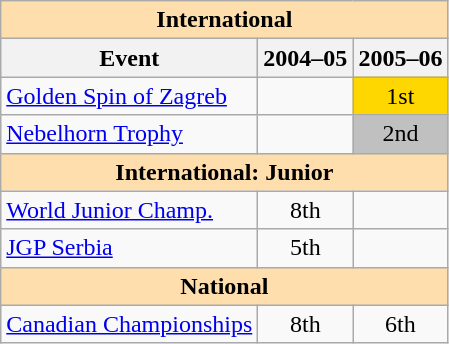<table class="wikitable" style="text-align:center">
<tr>
<th style="background-color: #ffdead; " colspan=3 align=center><strong>International</strong></th>
</tr>
<tr>
<th>Event</th>
<th>2004–05</th>
<th>2005–06</th>
</tr>
<tr>
<td align=left><a href='#'>Golden Spin of Zagreb</a></td>
<td></td>
<td bgcolor=gold>1st</td>
</tr>
<tr>
<td align=left><a href='#'>Nebelhorn Trophy</a></td>
<td></td>
<td bgcolor=silver>2nd</td>
</tr>
<tr>
<th style="background-color: #ffdead; " colspan=3 align=center><strong>International: Junior</strong></th>
</tr>
<tr>
<td align=left><a href='#'>World Junior Champ.</a></td>
<td>8th</td>
<td></td>
</tr>
<tr>
<td align=left><a href='#'>JGP Serbia</a></td>
<td>5th</td>
<td></td>
</tr>
<tr>
<th style="background-color: #ffdead; " colspan=3 align=center><strong>National</strong></th>
</tr>
<tr>
<td align=left><a href='#'>Canadian Championships</a></td>
<td>8th</td>
<td>6th</td>
</tr>
</table>
